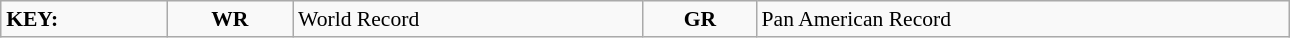<table class="wikitable" style="margin:0.5em auto; font-size:90%;position:relative;" width=68%>
<tr>
<td><strong>KEY:</strong></td>
<td align=center><strong>WR</strong></td>
<td>World Record</td>
<td align=center><strong>GR</strong></td>
<td>Pan American Record</td>
</tr>
</table>
